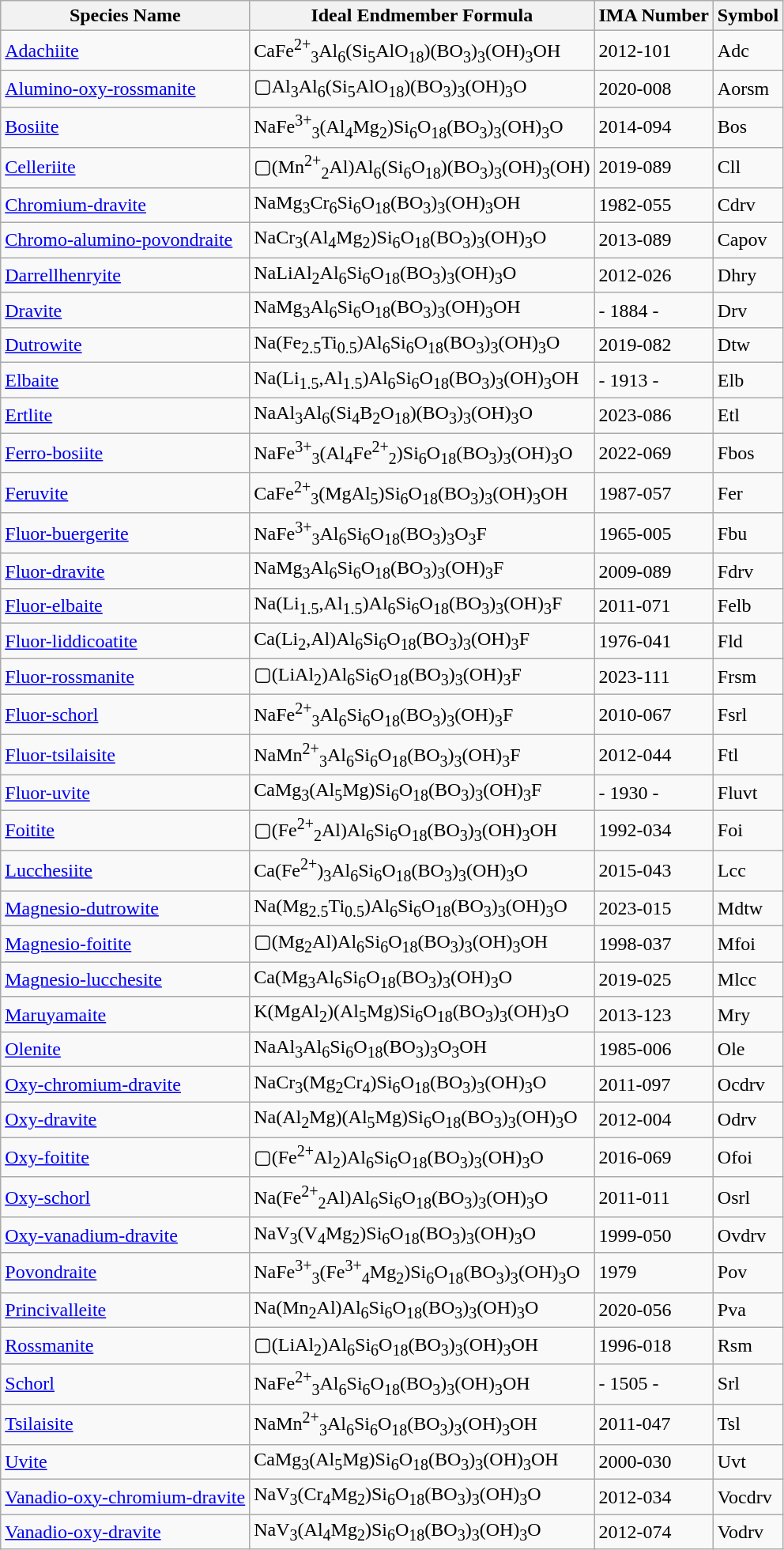<table class="wikitable">
<tr>
<th>Species Name</th>
<th>Ideal Endmember Formula</th>
<th>IMA Number</th>
<th>Symbol</th>
</tr>
<tr>
<td><a href='#'>Adachiite</a></td>
<td>CaFe<sup>2+</sup><sub>3</sub>Al<sub>6</sub>(Si<sub>5</sub>AlO<sub>18</sub>)(BO<sub>3</sub>)<sub>3</sub>(OH)<sub>3</sub>OH</td>
<td>2012-101</td>
<td>Adc</td>
</tr>
<tr>
<td><a href='#'>Alumino-oxy-rossmanite</a></td>
<td>▢Al<sub>3</sub>Al<sub>6</sub>(Si<sub>5</sub>AlO<sub>18</sub>)(BO<sub>3</sub>)<sub>3</sub>(OH)<sub>3</sub>O</td>
<td>2020-008</td>
<td>Aorsm</td>
</tr>
<tr>
<td><a href='#'>Bosiite</a></td>
<td>NaFe<sup>3+</sup><sub>3</sub>(Al<sub>4</sub>Mg<sub>2</sub>)Si<sub>6</sub>O<sub>18</sub>(BO<sub>3</sub>)<sub>3</sub>(OH)<sub>3</sub>O</td>
<td>2014-094</td>
<td>Bos</td>
</tr>
<tr>
<td><a href='#'>Celleriite</a></td>
<td>▢(Mn<sup>2+</sup><sub>2</sub>Al)Al<sub>6</sub>(Si<sub>6</sub>O<sub>18</sub>)(BO<sub>3</sub>)<sub>3</sub>(OH)<sub>3</sub>(OH)</td>
<td>2019-089</td>
<td>Cll</td>
</tr>
<tr>
<td><a href='#'>Chromium-dravite</a></td>
<td>NaMg<sub>3</sub>Cr<sub>6</sub>Si<sub>6</sub>O<sub>18</sub>(BO<sub>3</sub>)<sub>3</sub>(OH)<sub>3</sub>OH</td>
<td>1982-055</td>
<td>Cdrv</td>
</tr>
<tr>
<td><a href='#'>Chromo-alumino-povondraite</a></td>
<td>NaCr<sub>3</sub>(Al<sub>4</sub>Mg<sub>2</sub>)Si<sub>6</sub>O<sub>18</sub>(BO<sub>3</sub>)<sub>3</sub>(OH)<sub>3</sub>O</td>
<td>2013-089</td>
<td>Capov</td>
</tr>
<tr>
<td><a href='#'>Darrellhenryite</a></td>
<td>NaLiAl<sub>2</sub>Al<sub>6</sub>Si<sub>6</sub>O<sub>18</sub>(BO<sub>3</sub>)<sub>3</sub>(OH)<sub>3</sub>O</td>
<td>2012-026</td>
<td>Dhry</td>
</tr>
<tr>
<td><a href='#'>Dravite</a></td>
<td>NaMg<sub>3</sub>Al<sub>6</sub>Si<sub>6</sub>O<sub>18</sub>(BO<sub>3</sub>)<sub>3</sub>(OH)<sub>3</sub>OH</td>
<td>- 1884 -</td>
<td>Drv</td>
</tr>
<tr>
<td><a href='#'>Dutrowite</a></td>
<td>Na(Fe<sub>2.5</sub>Ti<sub>0.5</sub>)Al<sub>6</sub>Si<sub>6</sub>O<sub>18</sub>(BO<sub>3</sub>)<sub>3</sub>(OH)<sub>3</sub>O</td>
<td>2019-082</td>
<td>Dtw</td>
</tr>
<tr>
<td><a href='#'>Elbaite</a></td>
<td>Na(Li<sub>1.5</sub>,Al<sub>1.5</sub>)Al<sub>6</sub>Si<sub>6</sub>O<sub>18</sub>(BO<sub>3</sub>)<sub>3</sub>(OH)<sub>3</sub>OH</td>
<td>- 1913 -</td>
<td>Elb</td>
</tr>
<tr>
<td><a href='#'>Ertlite</a></td>
<td>NaAl<sub>3</sub>Al<sub>6</sub>(Si<sub>4</sub>B<sub>2</sub>O<sub>18</sub>)(BO<sub>3</sub>)<sub>3</sub>(OH)<sub>3</sub>O</td>
<td>2023-086</td>
<td>Etl</td>
</tr>
<tr>
<td><a href='#'>Ferro-bosiite</a></td>
<td>NaFe<sup>3+</sup><sub>3</sub>(Al<sub>4</sub>Fe<sup>2+</sup><sub>2</sub>)Si<sub>6</sub>O<sub>18</sub>(BO<sub>3</sub>)<sub>3</sub>(OH)<sub>3</sub>O</td>
<td>2022-069</td>
<td>Fbos</td>
</tr>
<tr>
<td><a href='#'>Feruvite</a></td>
<td>CaFe<sup>2+</sup><sub>3</sub>(MgAl<sub>5</sub>)Si<sub>6</sub>O<sub>18</sub>(BO<sub>3</sub>)<sub>3</sub>(OH)<sub>3</sub>OH</td>
<td>1987-057</td>
<td>Fer</td>
</tr>
<tr>
<td><a href='#'>Fluor-buergerite</a></td>
<td>NaFe<sup>3+</sup><sub>3</sub>Al<sub>6</sub>Si<sub>6</sub>O<sub>18</sub>(BO<sub>3</sub>)<sub>3</sub>O<sub>3</sub>F</td>
<td>1965-005</td>
<td>Fbu</td>
</tr>
<tr>
<td><a href='#'>Fluor-dravite</a></td>
<td>NaMg<sub>3</sub>Al<sub>6</sub>Si<sub>6</sub>O<sub>18</sub>(BO<sub>3</sub>)<sub>3</sub>(OH)<sub>3</sub>F</td>
<td>2009-089</td>
<td>Fdrv</td>
</tr>
<tr>
<td><a href='#'>Fluor-elbaite</a></td>
<td>Na(Li<sub>1.5</sub>,Al<sub>1.5</sub>)Al<sub>6</sub>Si<sub>6</sub>O<sub>18</sub>(BO<sub>3</sub>)<sub>3</sub>(OH)<sub>3</sub>F</td>
<td>2011-071</td>
<td>Felb</td>
</tr>
<tr>
<td><a href='#'>Fluor-liddicoatite</a></td>
<td>Ca(Li<sub>2</sub>,Al)Al<sub>6</sub>Si<sub>6</sub>O<sub>18</sub>(BO<sub>3</sub>)<sub>3</sub>(OH)<sub>3</sub>F</td>
<td>1976-041</td>
<td>Fld</td>
</tr>
<tr>
<td><a href='#'>Fluor-rossmanite</a></td>
<td>▢(LiAl<sub>2</sub>)Al<sub>6</sub>Si<sub>6</sub>O<sub>18</sub>(BO<sub>3</sub>)<sub>3</sub>(OH)<sub>3</sub>F</td>
<td>2023-111</td>
<td>Frsm</td>
</tr>
<tr>
<td><a href='#'>Fluor-schorl</a></td>
<td>NaFe<sup>2+</sup><sub>3</sub>Al<sub>6</sub>Si<sub>6</sub>O<sub>18</sub>(BO<sub>3</sub>)<sub>3</sub>(OH)<sub>3</sub>F</td>
<td>2010-067</td>
<td>Fsrl</td>
</tr>
<tr>
<td><a href='#'>Fluor-tsilaisite</a></td>
<td>NaMn<sup>2+</sup><sub>3</sub>Al<sub>6</sub>Si<sub>6</sub>O<sub>18</sub>(BO<sub>3</sub>)<sub>3</sub>(OH)<sub>3</sub>F</td>
<td>2012-044</td>
<td>Ftl</td>
</tr>
<tr>
<td><a href='#'>Fluor-uvite</a></td>
<td>CaMg<sub>3</sub>(Al<sub>5</sub>Mg)Si<sub>6</sub>O<sub>18</sub>(BO<sub>3</sub>)<sub>3</sub>(OH)<sub>3</sub>F</td>
<td>- 1930 -</td>
<td>Fluvt</td>
</tr>
<tr>
<td><a href='#'>Foitite</a></td>
<td>▢(Fe<sup>2+</sup><sub>2</sub>Al)Al<sub>6</sub>Si<sub>6</sub>O<sub>18</sub>(BO<sub>3</sub>)<sub>3</sub>(OH)<sub>3</sub>OH</td>
<td>1992-034</td>
<td>Foi</td>
</tr>
<tr>
<td><a href='#'>Lucchesiite</a></td>
<td>Ca(Fe<sup>2+</sup>)<sub>3</sub>Al<sub>6</sub>Si<sub>6</sub>O<sub>18</sub>(BO<sub>3</sub>)<sub>3</sub>(OH)<sub>3</sub>O</td>
<td>2015-043</td>
<td>Lcc</td>
</tr>
<tr>
<td><a href='#'>Magnesio-dutrowite</a></td>
<td>Na(Mg<sub>2.5</sub>Ti<sub>0.5</sub>)Al<sub>6</sub>Si<sub>6</sub>O<sub>18</sub>(BO<sub>3</sub>)<sub>3</sub>(OH)<sub>3</sub>O</td>
<td>2023-015</td>
<td>Mdtw</td>
</tr>
<tr>
<td><a href='#'>Magnesio-foitite</a></td>
<td>▢(Mg<sub>2</sub>Al)Al<sub>6</sub>Si<sub>6</sub>O<sub>18</sub>(BO<sub>3</sub>)<sub>3</sub>(OH)<sub>3</sub>OH</td>
<td>1998-037</td>
<td>Mfoi</td>
</tr>
<tr>
<td><a href='#'>Magnesio-lucchesite</a></td>
<td>Ca(Mg<sub>3</sub>Al<sub>6</sub>Si<sub>6</sub>O<sub>18</sub>(BO<sub>3</sub>)<sub>3</sub>(OH)<sub>3</sub>O</td>
<td>2019-025</td>
<td>Mlcc</td>
</tr>
<tr>
<td><a href='#'>Maruyamaite</a></td>
<td>K(MgAl<sub>2</sub>)(Al<sub>5</sub>Mg)Si<sub>6</sub>O<sub>18</sub>(BO<sub>3</sub>)<sub>3</sub>(OH)<sub>3</sub>O</td>
<td>2013-123</td>
<td>Mry</td>
</tr>
<tr>
<td><a href='#'>Olenite</a></td>
<td>NaAl<sub>3</sub>Al<sub>6</sub>Si<sub>6</sub>O<sub>18</sub>(BO<sub>3</sub>)<sub>3</sub>O<sub>3</sub>OH</td>
<td>1985-006</td>
<td>Ole</td>
</tr>
<tr>
<td><a href='#'>Oxy-chromium-dravite</a></td>
<td>NaCr<sub>3</sub>(Mg<sub>2</sub>Cr<sub>4</sub>)Si<sub>6</sub>O<sub>18</sub>(BO<sub>3</sub>)<sub>3</sub>(OH)<sub>3</sub>O</td>
<td>2011-097</td>
<td>Ocdrv</td>
</tr>
<tr>
<td><a href='#'>Oxy-dravite</a></td>
<td>Na(Al<sub>2</sub>Mg)(Al<sub>5</sub>Mg)Si<sub>6</sub>O<sub>18</sub>(BO<sub>3</sub>)<sub>3</sub>(OH)<sub>3</sub>O</td>
<td>2012-004</td>
<td>Odrv</td>
</tr>
<tr>
<td><a href='#'>Oxy-foitite</a></td>
<td>▢(Fe<sup>2+</sup>Al<sub>2</sub>)Al<sub>6</sub>Si<sub>6</sub>O<sub>18</sub>(BO<sub>3</sub>)<sub>3</sub>(OH)<sub>3</sub>O</td>
<td>2016-069</td>
<td>Ofoi</td>
</tr>
<tr>
<td><a href='#'>Oxy-schorl</a></td>
<td>Na(Fe<sup>2+</sup><sub>2</sub>Al)Al<sub>6</sub>Si<sub>6</sub>O<sub>18</sub>(BO<sub>3</sub>)<sub>3</sub>(OH)<sub>3</sub>O</td>
<td>2011-011</td>
<td>Osrl</td>
</tr>
<tr>
<td><a href='#'>Oxy-vanadium-dravite</a></td>
<td>NaV<sub>3</sub>(V<sub>4</sub>Mg<sub>2</sub>)Si<sub>6</sub>O<sub>18</sub>(BO<sub>3</sub>)<sub>3</sub>(OH)<sub>3</sub>O</td>
<td>1999-050</td>
<td>Ovdrv</td>
</tr>
<tr>
<td><a href='#'>Povondraite</a></td>
<td>NaFe<sup>3+</sup><sub>3</sub>(Fe<sup>3+</sup><sub>4</sub>Mg<sub>2</sub>)Si<sub>6</sub>O<sub>18</sub>(BO<sub>3</sub>)<sub>3</sub>(OH)<sub>3</sub>O</td>
<td>1979</td>
<td>Pov</td>
</tr>
<tr>
<td><a href='#'>Princivalleite</a></td>
<td>Na(Mn<sub>2</sub>Al)Al<sub>6</sub>Si<sub>6</sub>O<sub>18</sub>(BO<sub>3</sub>)<sub>3</sub>(OH)<sub>3</sub>O</td>
<td>2020-056</td>
<td>Pva</td>
</tr>
<tr>
<td><a href='#'>Rossmanite</a></td>
<td>▢(LiAl<sub>2</sub>)Al<sub>6</sub>Si<sub>6</sub>O<sub>18</sub>(BO<sub>3</sub>)<sub>3</sub>(OH)<sub>3</sub>OH</td>
<td>1996-018</td>
<td>Rsm</td>
</tr>
<tr>
<td><a href='#'>Schorl</a></td>
<td>NaFe<sup>2+</sup><sub>3</sub>Al<sub>6</sub>Si<sub>6</sub>O<sub>18</sub>(BO<sub>3</sub>)<sub>3</sub>(OH)<sub>3</sub>OH</td>
<td>- 1505 -</td>
<td>Srl</td>
</tr>
<tr>
<td><a href='#'>Tsilaisite</a></td>
<td>NaMn<sup>2+</sup><sub>3</sub>Al<sub>6</sub>Si<sub>6</sub>O<sub>18</sub>(BO<sub>3</sub>)<sub>3</sub>(OH)<sub>3</sub>OH</td>
<td>2011-047</td>
<td>Tsl</td>
</tr>
<tr>
<td><a href='#'>Uvite</a></td>
<td>CaMg<sub>3</sub>(Al<sub>5</sub>Mg)Si<sub>6</sub>O<sub>18</sub>(BO<sub>3</sub>)<sub>3</sub>(OH)<sub>3</sub>OH</td>
<td>2000-030</td>
<td>Uvt</td>
</tr>
<tr>
<td><a href='#'>Vanadio-oxy-chromium-dravite</a></td>
<td>NaV<sub>3</sub>(Cr<sub>4</sub>Mg<sub>2</sub>)Si<sub>6</sub>O<sub>18</sub>(BO<sub>3</sub>)<sub>3</sub>(OH)<sub>3</sub>O</td>
<td>2012-034</td>
<td>Vocdrv</td>
</tr>
<tr>
<td><a href='#'>Vanadio-oxy-dravite</a></td>
<td>NaV<sub>3</sub>(Al<sub>4</sub>Mg<sub>2</sub>)Si<sub>6</sub>O<sub>18</sub>(BO<sub>3</sub>)<sub>3</sub>(OH)<sub>3</sub>O</td>
<td>2012-074</td>
<td>Vodrv</td>
</tr>
</table>
